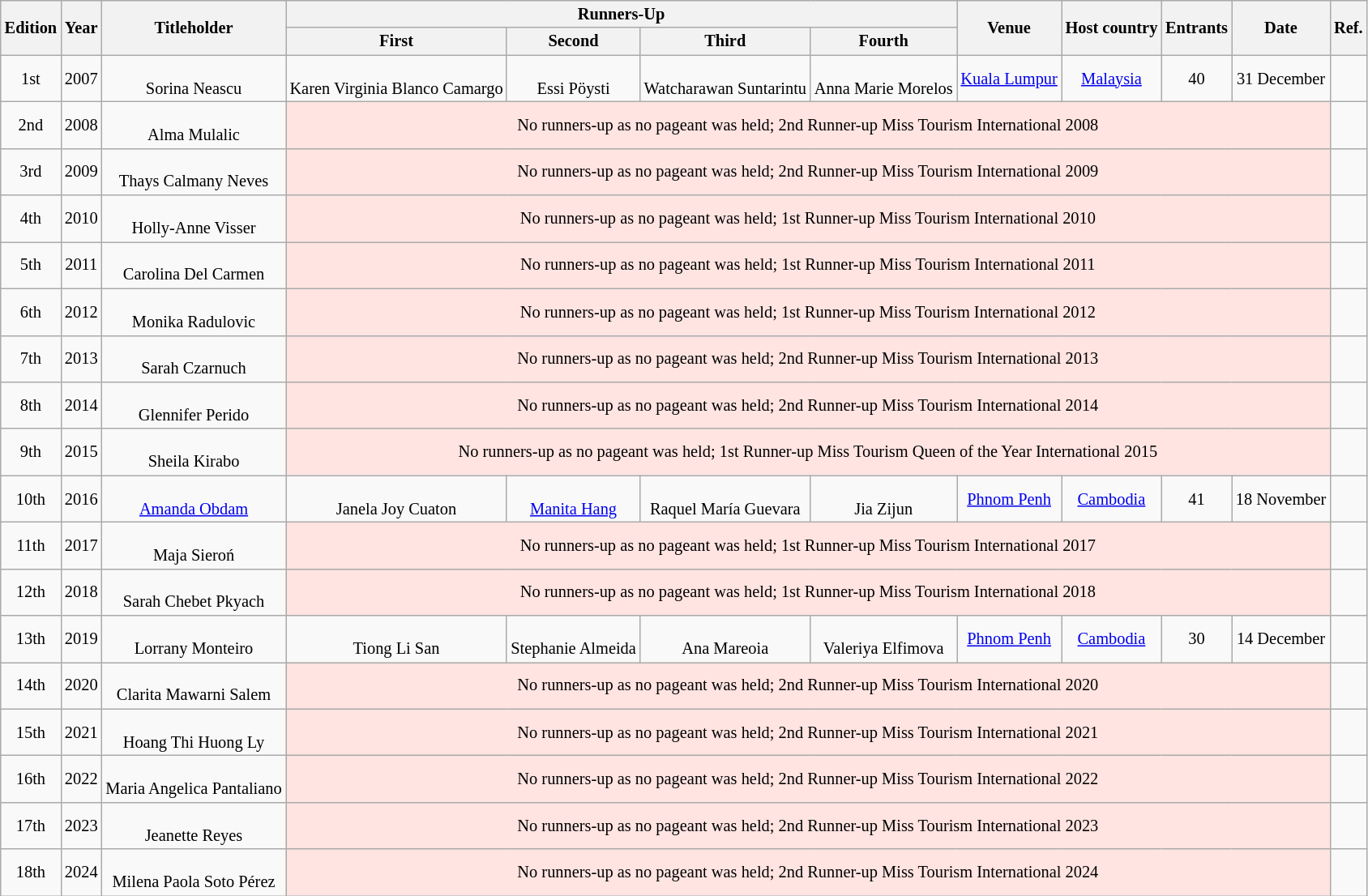<table class="wikitable sortable" style="font-size: 85%; text-align:center">
<tr>
<th rowspan="2">Edition</th>
<th rowspan="2">Year</th>
<th rowspan="2">Titleholder</th>
<th colspan="4">Runners-Up</th>
<th rowspan="2">Venue</th>
<th rowspan="2">Host country</th>
<th rowspan="2">Entrants</th>
<th rowspan="2">Date</th>
<th rowspan="2">Ref.</th>
</tr>
<tr>
<th>First</th>
<th>Second</th>
<th>Third</th>
<th>Fourth</th>
</tr>
<tr>
<td>1st</td>
<td>2007</td>
<td><strong><br></strong>Sorina Neascu</td>
<td><br>Karen Virginia Blanco Camargo</td>
<td><br>Essi Pöysti</td>
<td><br>Watcharawan Suntarintu</td>
<td><br>Anna Marie Morelos</td>
<td><a href='#'>Kuala Lumpur</a></td>
<td><a href='#'>Malaysia</a></td>
<td>40</td>
<td>31 December</td>
<td></td>
</tr>
<tr>
<td>2nd</td>
<td>2008</td>
<td><strong><br></strong>Alma Mulalic</td>
<td colspan="8" bgcolor="#FFE4E1">No runners-up as no pageant was held; 2nd Runner-up Miss Tourism International 2008</td>
<td></td>
</tr>
<tr>
<td>3rd</td>
<td>2009</td>
<td><strong><br></strong>Thays Calmany Neves</td>
<td colspan="8" bgcolor="#FFE4E1">No runners-up as no pageant was held; 2nd Runner-up Miss Tourism International 2009</td>
<td></td>
</tr>
<tr>
<td>4th</td>
<td>2010</td>
<td><strong></strong><br>Holly-Anne Visser</td>
<td colspan="8" bgcolor="#FFE4E1">No runners-up as no pageant was held; 1st Runner-up Miss Tourism International 2010</td>
<td></td>
</tr>
<tr>
<td>5th</td>
<td>2011</td>
<td><strong></strong><br>Carolina Del Carmen</td>
<td colspan="8" bgcolor="#FFE4E1">No runners-up as no pageant was held; 1st Runner-up Miss Tourism International 2011</td>
<td></td>
</tr>
<tr>
<td>6th</td>
<td>2012</td>
<td><strong></strong><br>Monika Radulovic</td>
<td colspan="8" bgcolor="#FFE4E1">No runners-up as no pageant was held; 1st Runner-up Miss Tourism International 2012</td>
<td></td>
</tr>
<tr>
<td>7th</td>
<td>2013</td>
<td><strong></strong><br>Sarah Czarnuch</td>
<td colspan="8" bgcolor="#FFE4E1">No runners-up as no pageant was held; 2nd Runner-up Miss Tourism International 2013</td>
<td></td>
</tr>
<tr>
<td>8th</td>
<td>2014</td>
<td><strong></strong><br>Glennifer Perido</td>
<td colspan="8" bgcolor="#FFE4E1">No runners-up as no pageant was held; 2nd Runner-up Miss Tourism International 2014</td>
<td></td>
</tr>
<tr>
<td>9th</td>
<td>2015</td>
<td><strong></strong><br>Sheila Kirabo</td>
<td colspan="8" bgcolor="#FFE4E1">No runners-up as no pageant was held; 1st Runner-up Miss Tourism Queen of the Year International 2015</td>
<td></td>
</tr>
<tr>
<td>10th</td>
<td>2016</td>
<td><strong></strong><br><a href='#'>Amanda Obdam</a></td>
<td><br>Janela Joy Cuaton</td>
<td><br><a href='#'>Manita Hang</a></td>
<td><br>Raquel María Guevara</td>
<td><br>Jia Zijun</td>
<td><a href='#'>Phnom Penh</a></td>
<td><a href='#'>Cambodia</a></td>
<td>41</td>
<td>18 November</td>
<td></td>
</tr>
<tr>
<td>11th</td>
<td>2017</td>
<td><strong></strong><br>Maja Sieroń</td>
<td colspan="8" bgcolor="#FFE4E1">No runners-up as no pageant was held; 1st Runner-up Miss Tourism International 2017</td>
<td></td>
</tr>
<tr>
<td>12th</td>
<td>2018</td>
<td><strong></strong><br>Sarah Chebet Pkyach</td>
<td colspan="8" bgcolor="#FFE4E1">No runners-up as no pageant was held; 1st Runner-up Miss Tourism International 2018</td>
<td></td>
</tr>
<tr>
<td>13th</td>
<td>2019</td>
<td><strong><br></strong>Lorrany Monteiro</td>
<td><br>Tiong Li San</td>
<td><br>Stephanie Almeida</td>
<td><br>Ana Mareoia</td>
<td><br>Valeriya Elfimova</td>
<td><a href='#'>Phnom Penh</a></td>
<td><a href='#'>Cambodia</a></td>
<td>30</td>
<td>14 December</td>
<td></td>
</tr>
<tr>
<td>14th</td>
<td>2020</td>
<td><strong><br></strong>Clarita Mawarni Salem</td>
<td colspan="8" bgcolor="#FFE4E1">No runners-up as no pageant was held; 2nd Runner-up Miss Tourism International 2020</td>
<td></td>
</tr>
<tr>
<td>15th</td>
<td>2021</td>
<td><strong><br></strong>Hoang Thi Huong Ly</td>
<td colspan="8" bgcolor="#FFE4E1">No runners-up as no pageant was held; 2nd Runner-up Miss Tourism International 2021</td>
<td></td>
</tr>
<tr>
<td>16th</td>
<td>2022</td>
<td><strong><br></strong>Maria Angelica Pantaliano</td>
<td colspan="8" bgcolor="#FFE4E1">No runners-up as no pageant was held; 2nd Runner-up Miss Tourism International 2022</td>
<td></td>
</tr>
<tr>
<td>17th</td>
<td>2023</td>
<td><strong><br></strong>Jeanette Reyes</td>
<td colspan="8" bgcolor="#FFE4E1">No runners-up as no pageant was held; 2nd Runner-up Miss Tourism International 2023</td>
<td></td>
</tr>
<tr>
<td>18th</td>
<td>2024</td>
<td><strong><br></strong>Milena Paola Soto Pérez</td>
<td colspan="8" bgcolor="#FFE4E1">No runners-up as no pageant was held; 2nd Runner-up Miss Tourism International 2024</td>
<td></td>
</tr>
</table>
